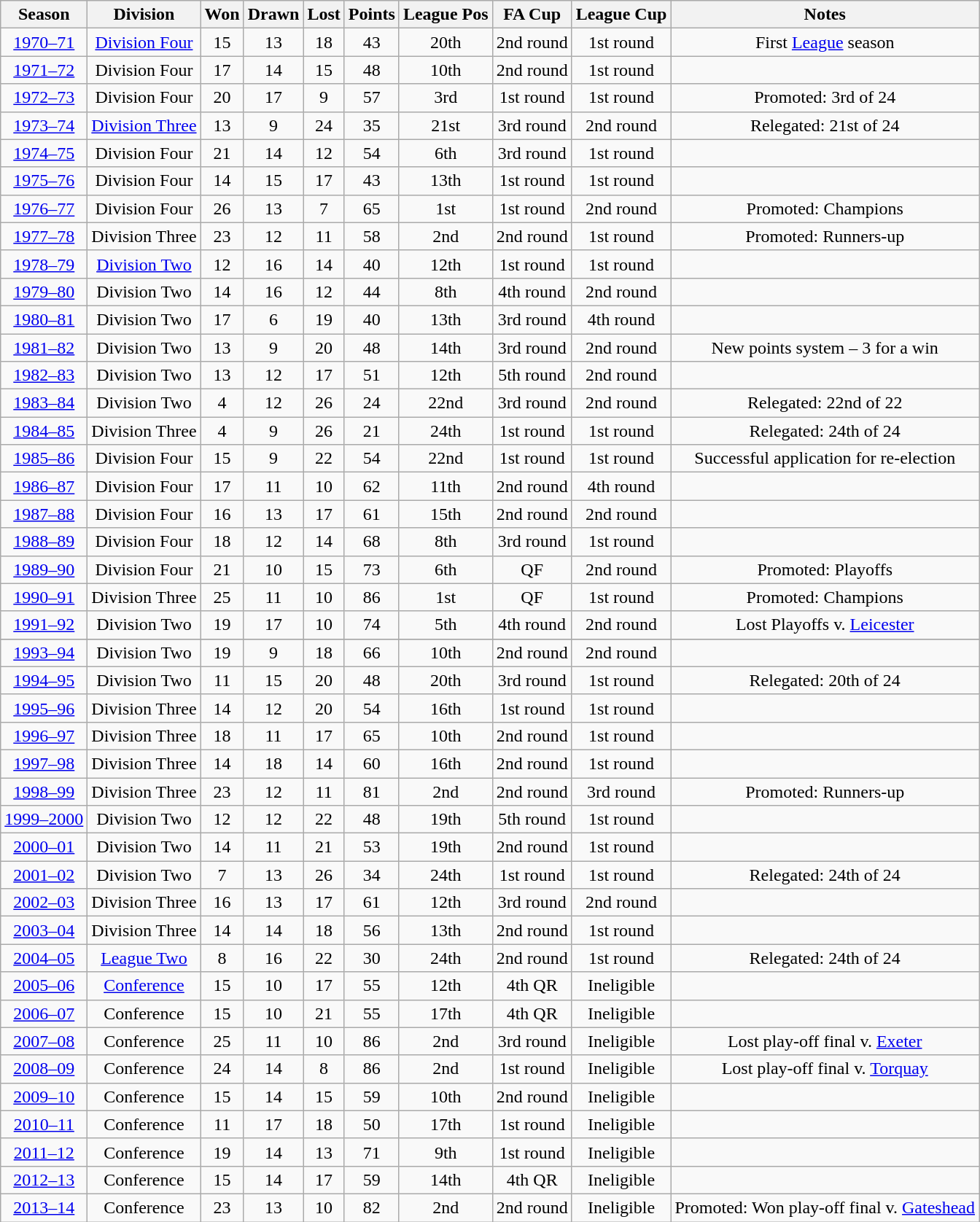<table class="wikitable sortable" style="text-align: center;">
<tr>
<th>Season</th>
<th>Division</th>
<th>Won</th>
<th>Drawn</th>
<th>Lost</th>
<th>Points</th>
<th>League Pos</th>
<th>FA Cup</th>
<th>League Cup</th>
<th>Notes</th>
</tr>
<tr>
<td><a href='#'>1970–71</a></td>
<td><a href='#'>Division Four</a></td>
<td>15</td>
<td>13</td>
<td>18</td>
<td>43</td>
<td>20th</td>
<td>2nd round</td>
<td>1st round</td>
<td>First <a href='#'>League</a> season</td>
</tr>
<tr>
<td><a href='#'>1971–72</a></td>
<td>Division Four</td>
<td>17</td>
<td>14</td>
<td>15</td>
<td>48</td>
<td>10th</td>
<td>2nd round</td>
<td>1st round</td>
<td></td>
</tr>
<tr>
<td><a href='#'>1972–73</a></td>
<td>Division Four</td>
<td>20</td>
<td>17</td>
<td>9</td>
<td>57</td>
<td>3rd</td>
<td>1st round</td>
<td>1st round</td>
<td>Promoted: 3rd of 24</td>
</tr>
<tr>
<td><a href='#'>1973–74</a></td>
<td><a href='#'>Division Three</a></td>
<td>13</td>
<td>9</td>
<td>24</td>
<td>35</td>
<td>21st</td>
<td>3rd round</td>
<td>2nd round</td>
<td>Relegated: 21st of 24</td>
</tr>
<tr>
<td><a href='#'>1974–75</a></td>
<td>Division Four</td>
<td>21</td>
<td>14</td>
<td>12</td>
<td>54</td>
<td>6th</td>
<td>3rd round</td>
<td>1st round</td>
<td></td>
</tr>
<tr>
<td><a href='#'>1975–76</a></td>
<td>Division Four</td>
<td>14</td>
<td>15</td>
<td>17</td>
<td>43</td>
<td>13th</td>
<td>1st round</td>
<td>1st round</td>
<td></td>
</tr>
<tr>
<td><a href='#'>1976–77</a></td>
<td>Division Four</td>
<td>26</td>
<td>13</td>
<td>7</td>
<td>65</td>
<td>1st</td>
<td>1st round</td>
<td>2nd round</td>
<td>Promoted: Champions</td>
</tr>
<tr>
<td><a href='#'>1977–78</a></td>
<td>Division Three</td>
<td>23</td>
<td>12</td>
<td>11</td>
<td>58</td>
<td>2nd</td>
<td>2nd round</td>
<td>1st round</td>
<td>Promoted: Runners-up</td>
</tr>
<tr>
<td><a href='#'>1978–79</a></td>
<td><a href='#'>Division Two</a></td>
<td>12</td>
<td>16</td>
<td>14</td>
<td>40</td>
<td>12th</td>
<td>1st round</td>
<td>1st round</td>
<td></td>
</tr>
<tr>
<td><a href='#'>1979–80</a></td>
<td>Division Two</td>
<td>14</td>
<td>16</td>
<td>12</td>
<td>44</td>
<td>8th</td>
<td>4th round</td>
<td>2nd round</td>
<td></td>
</tr>
<tr>
<td><a href='#'>1980–81</a></td>
<td>Division Two</td>
<td>17</td>
<td>6</td>
<td>19</td>
<td>40</td>
<td>13th</td>
<td>3rd round</td>
<td>4th round</td>
<td></td>
</tr>
<tr>
<td><a href='#'>1981–82</a></td>
<td>Division Two</td>
<td>13</td>
<td>9</td>
<td>20</td>
<td>48</td>
<td>14th</td>
<td>3rd round</td>
<td>2nd round</td>
<td>New points system – 3 for a win</td>
</tr>
<tr>
<td><a href='#'>1982–83</a></td>
<td>Division Two</td>
<td>13</td>
<td>12</td>
<td>17</td>
<td>51</td>
<td>12th</td>
<td>5th round</td>
<td>2nd round</td>
<td></td>
</tr>
<tr>
<td><a href='#'>1983–84</a></td>
<td>Division Two</td>
<td>4</td>
<td>12</td>
<td>26</td>
<td>24</td>
<td>22nd</td>
<td>3rd round</td>
<td>2nd round</td>
<td>Relegated: 22nd of 22</td>
</tr>
<tr>
<td><a href='#'>1984–85</a></td>
<td>Division Three</td>
<td>4</td>
<td>9</td>
<td>26</td>
<td>21</td>
<td>24th</td>
<td>1st round</td>
<td>1st round</td>
<td>Relegated: 24th of 24</td>
</tr>
<tr>
<td><a href='#'>1985–86</a></td>
<td>Division Four</td>
<td>15</td>
<td>9</td>
<td>22</td>
<td>54</td>
<td>22nd</td>
<td>1st round</td>
<td>1st round</td>
<td>Successful application for re-election</td>
</tr>
<tr>
<td><a href='#'>1986–87</a></td>
<td>Division Four</td>
<td>17</td>
<td>11</td>
<td>10</td>
<td>62</td>
<td>11th</td>
<td>2nd round</td>
<td>4th round</td>
<td></td>
</tr>
<tr>
<td><a href='#'>1987–88</a></td>
<td>Division Four</td>
<td>16</td>
<td>13</td>
<td>17</td>
<td>61</td>
<td>15th</td>
<td>2nd round</td>
<td>2nd round</td>
<td></td>
</tr>
<tr>
<td><a href='#'>1988–89</a></td>
<td>Division Four</td>
<td>18</td>
<td>12</td>
<td>14</td>
<td>68</td>
<td>8th</td>
<td>3rd round</td>
<td>1st round</td>
<td></td>
</tr>
<tr>
<td><a href='#'>1989–90</a></td>
<td>Division Four</td>
<td>21</td>
<td>10</td>
<td>15</td>
<td>73</td>
<td>6th</td>
<td>QF</td>
<td>2nd round</td>
<td>Promoted: Playoffs</td>
</tr>
<tr>
<td><a href='#'>1990–91</a></td>
<td>Division Three</td>
<td>25</td>
<td>11</td>
<td>10</td>
<td>86</td>
<td>1st</td>
<td>QF</td>
<td>1st round</td>
<td>Promoted: Champions</td>
</tr>
<tr>
<td><a href='#'>1991–92</a></td>
<td>Division Two</td>
<td>19</td>
<td>17</td>
<td>10</td>
<td>74</td>
<td>5th</td>
<td>4th round</td>
<td>2nd round</td>
<td>Lost Playoffs v. <a href='#'>Leicester</a></td>
</tr>
<tr>
</tr>
<tr>
<td><a href='#'>1993–94</a></td>
<td>Division Two</td>
<td>19</td>
<td>9</td>
<td>18</td>
<td>66</td>
<td>10th</td>
<td>2nd round</td>
<td>2nd round</td>
<td></td>
</tr>
<tr>
<td><a href='#'>1994–95</a></td>
<td>Division Two</td>
<td>11</td>
<td>15</td>
<td>20</td>
<td>48</td>
<td>20th</td>
<td>3rd round</td>
<td>1st round</td>
<td>Relegated: 20th of 24</td>
</tr>
<tr>
<td><a href='#'>1995–96</a></td>
<td>Division Three</td>
<td>14</td>
<td>12</td>
<td>20</td>
<td>54</td>
<td>16th</td>
<td>1st round</td>
<td>1st round</td>
<td></td>
</tr>
<tr>
<td><a href='#'>1996–97</a></td>
<td>Division Three</td>
<td>18</td>
<td>11</td>
<td>17</td>
<td>65</td>
<td>10th</td>
<td>2nd round</td>
<td>1st round</td>
<td></td>
</tr>
<tr>
<td><a href='#'>1997–98</a></td>
<td>Division Three</td>
<td>14</td>
<td>18</td>
<td>14</td>
<td>60</td>
<td>16th</td>
<td>2nd round</td>
<td>1st round</td>
<td></td>
</tr>
<tr>
<td><a href='#'>1998–99</a></td>
<td>Division Three</td>
<td>23</td>
<td>12</td>
<td>11</td>
<td>81</td>
<td>2nd</td>
<td>2nd round</td>
<td>3rd round</td>
<td>Promoted: Runners-up</td>
</tr>
<tr>
<td><a href='#'>1999–2000</a></td>
<td>Division Two</td>
<td>12</td>
<td>12</td>
<td>22</td>
<td>48</td>
<td>19th</td>
<td>5th round</td>
<td>1st round</td>
<td></td>
</tr>
<tr>
<td><a href='#'>2000–01</a></td>
<td>Division Two</td>
<td>14</td>
<td>11</td>
<td>21</td>
<td>53</td>
<td>19th</td>
<td>2nd round</td>
<td>1st round</td>
<td></td>
</tr>
<tr>
<td><a href='#'>2001–02</a></td>
<td>Division Two</td>
<td>7</td>
<td>13</td>
<td>26</td>
<td>34</td>
<td>24th</td>
<td>1st round</td>
<td>1st round</td>
<td>Relegated: 24th of 24</td>
</tr>
<tr>
<td><a href='#'>2002–03</a></td>
<td>Division Three</td>
<td>16</td>
<td>13</td>
<td>17</td>
<td>61</td>
<td>12th</td>
<td>3rd round</td>
<td>2nd round</td>
<td></td>
</tr>
<tr>
<td><a href='#'>2003–04</a></td>
<td>Division Three</td>
<td>14</td>
<td>14</td>
<td>18</td>
<td>56</td>
<td>13th</td>
<td>2nd round</td>
<td>1st round</td>
<td></td>
</tr>
<tr>
<td><a href='#'>2004–05</a></td>
<td><a href='#'>League Two</a></td>
<td>8</td>
<td>16</td>
<td>22</td>
<td>30</td>
<td>24th</td>
<td>2nd round</td>
<td>1st round</td>
<td>Relegated: 24th of 24</td>
</tr>
<tr>
<td><a href='#'>2005–06</a></td>
<td><a href='#'>Conference</a></td>
<td>15</td>
<td>10</td>
<td>17</td>
<td>55</td>
<td>12th</td>
<td>4th QR</td>
<td>Ineligible</td>
<td></td>
</tr>
<tr>
<td><a href='#'>2006–07</a></td>
<td>Conference</td>
<td>15</td>
<td>10</td>
<td>21</td>
<td>55</td>
<td>17th</td>
<td>4th QR</td>
<td>Ineligible</td>
<td></td>
</tr>
<tr>
<td><a href='#'>2007–08</a></td>
<td>Conference</td>
<td>25</td>
<td>11</td>
<td>10</td>
<td>86</td>
<td>2nd</td>
<td>3rd round</td>
<td>Ineligible</td>
<td>Lost play-off final v. <a href='#'>Exeter</a></td>
</tr>
<tr>
<td><a href='#'>2008–09</a></td>
<td>Conference</td>
<td>24</td>
<td>14</td>
<td>8</td>
<td>86</td>
<td>2nd</td>
<td>1st round</td>
<td>Ineligible</td>
<td>Lost play-off final v. <a href='#'>Torquay</a></td>
</tr>
<tr>
<td><a href='#'>2009–10</a></td>
<td>Conference</td>
<td>15</td>
<td>14</td>
<td>15</td>
<td>59</td>
<td>10th</td>
<td>2nd round</td>
<td>Ineligible</td>
<td></td>
</tr>
<tr>
<td><a href='#'>2010–11</a></td>
<td>Conference</td>
<td>11</td>
<td>17</td>
<td>18</td>
<td>50</td>
<td>17th</td>
<td>1st round</td>
<td>Ineligible</td>
<td></td>
</tr>
<tr>
<td><a href='#'>2011–12</a></td>
<td>Conference</td>
<td>19</td>
<td>14</td>
<td>13</td>
<td>71</td>
<td>9th</td>
<td>1st round</td>
<td>Ineligible</td>
<td></td>
</tr>
<tr>
<td><a href='#'>2012–13</a></td>
<td>Conference</td>
<td>15</td>
<td>14</td>
<td>17</td>
<td>59</td>
<td>14th</td>
<td>4th QR</td>
<td>Ineligible</td>
<td></td>
</tr>
<tr>
<td><a href='#'>2013–14</a></td>
<td>Conference</td>
<td>23</td>
<td>13</td>
<td>10</td>
<td>82</td>
<td>2nd</td>
<td>2nd round</td>
<td>Ineligible</td>
<td>Promoted: Won play-off final v. <a href='#'>Gateshead</a></td>
</tr>
</table>
